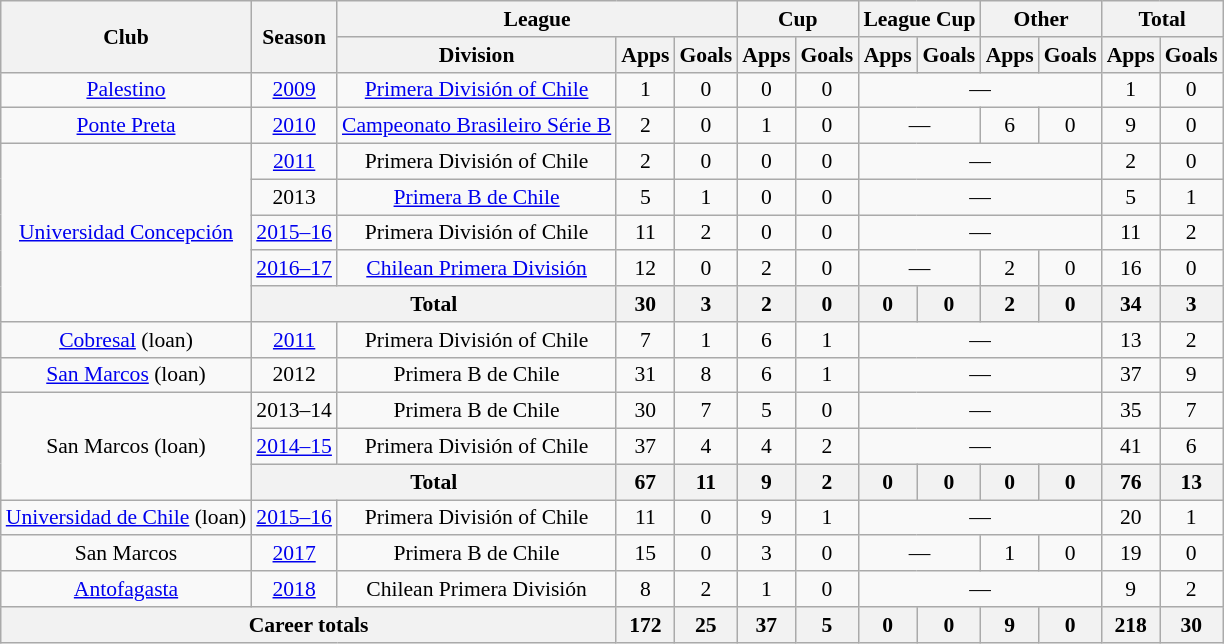<table class="wikitable" style="font-size:90%; text-align: center">
<tr>
<th rowspan=2>Club</th>
<th rowspan=2>Season</th>
<th colspan=3>League</th>
<th colspan=2>Cup</th>
<th colspan=2>League Cup</th>
<th colspan=2>Other</th>
<th colspan=2>Total</th>
</tr>
<tr>
<th>Division</th>
<th>Apps</th>
<th>Goals</th>
<th>Apps</th>
<th>Goals</th>
<th>Apps</th>
<th>Goals</th>
<th>Apps</th>
<th>Goals</th>
<th>Apps</th>
<th>Goals</th>
</tr>
<tr>
<td><a href='#'>Palestino</a></td>
<td><a href='#'>2009</a></td>
<td><a href='#'>Primera División of Chile</a></td>
<td>1</td>
<td>0</td>
<td>0</td>
<td>0</td>
<td colspan=4>—</td>
<td>1</td>
<td>0</td>
</tr>
<tr>
<td><a href='#'>Ponte Preta</a></td>
<td><a href='#'>2010</a></td>
<td><a href='#'>Campeonato Brasileiro Série B</a></td>
<td>2</td>
<td>0</td>
<td>1</td>
<td>0</td>
<td colspan=2>—</td>
<td>6</td>
<td>0</td>
<td>9</td>
<td>0</td>
</tr>
<tr>
<td rowspan=5><a href='#'>Universidad Concepción</a></td>
<td><a href='#'>2011</a></td>
<td>Primera División of Chile</td>
<td>2</td>
<td>0</td>
<td>0</td>
<td>0</td>
<td colspan=4>—</td>
<td>2</td>
<td>0</td>
</tr>
<tr>
<td>2013</td>
<td><a href='#'>Primera B de Chile</a></td>
<td>5</td>
<td>1</td>
<td>0</td>
<td>0</td>
<td colspan=4>—</td>
<td>5</td>
<td>1</td>
</tr>
<tr>
<td><a href='#'>2015–16</a></td>
<td>Primera División of Chile</td>
<td>11</td>
<td>2</td>
<td>0</td>
<td>0</td>
<td colspan=4>—</td>
<td>11</td>
<td>2</td>
</tr>
<tr>
<td><a href='#'>2016–17</a></td>
<td><a href='#'>Chilean Primera División</a></td>
<td>12</td>
<td>0</td>
<td>2</td>
<td>0</td>
<td colspan=2>—</td>
<td>2</td>
<td>0</td>
<td>16</td>
<td>0</td>
</tr>
<tr>
<th colspan=2>Total</th>
<th>30</th>
<th>3</th>
<th>2</th>
<th>0</th>
<th>0</th>
<th>0</th>
<th>2</th>
<th>0</th>
<th>34</th>
<th>3</th>
</tr>
<tr>
<td><a href='#'>Cobresal</a> (loan)</td>
<td><a href='#'>2011</a></td>
<td>Primera División of Chile</td>
<td>7</td>
<td>1</td>
<td>6</td>
<td>1</td>
<td colspan=4>—</td>
<td>13</td>
<td>2</td>
</tr>
<tr>
<td><a href='#'>San Marcos</a> (loan)</td>
<td>2012</td>
<td>Primera B de Chile</td>
<td>31</td>
<td>8</td>
<td>6</td>
<td>1</td>
<td colspan=4>—</td>
<td>37</td>
<td>9</td>
</tr>
<tr>
<td rowspan=3>San Marcos (loan)</td>
<td>2013–14</td>
<td>Primera B de Chile</td>
<td>30</td>
<td>7</td>
<td>5</td>
<td>0</td>
<td colspan=4>—</td>
<td>35</td>
<td>7</td>
</tr>
<tr>
<td><a href='#'>2014–15</a></td>
<td>Primera División of Chile</td>
<td>37</td>
<td>4</td>
<td>4</td>
<td>2</td>
<td colspan=4>—</td>
<td>41</td>
<td>6</td>
</tr>
<tr>
<th colspan=2>Total</th>
<th>67</th>
<th>11</th>
<th>9</th>
<th>2</th>
<th>0</th>
<th>0</th>
<th>0</th>
<th>0</th>
<th>76</th>
<th>13</th>
</tr>
<tr>
<td><a href='#'>Universidad de Chile</a> (loan)</td>
<td><a href='#'>2015–16</a></td>
<td>Primera División of Chile</td>
<td>11</td>
<td>0</td>
<td>9</td>
<td>1</td>
<td colspan=4>—</td>
<td>20</td>
<td>1</td>
</tr>
<tr>
<td>San Marcos</td>
<td><a href='#'>2017</a></td>
<td>Primera B de Chile</td>
<td>15</td>
<td>0</td>
<td>3</td>
<td>0</td>
<td colspan=2>—</td>
<td>1</td>
<td>0</td>
<td>19</td>
<td>0</td>
</tr>
<tr>
<td><a href='#'>Antofagasta</a></td>
<td><a href='#'>2018</a></td>
<td>Chilean Primera División</td>
<td>8</td>
<td>2</td>
<td>1</td>
<td>0</td>
<td colspan=4>—</td>
<td>9</td>
<td>2</td>
</tr>
<tr>
<th colspan=3>Career totals</th>
<th>172</th>
<th>25</th>
<th>37</th>
<th>5</th>
<th>0</th>
<th>0</th>
<th>9</th>
<th>0</th>
<th>218</th>
<th>30</th>
</tr>
</table>
